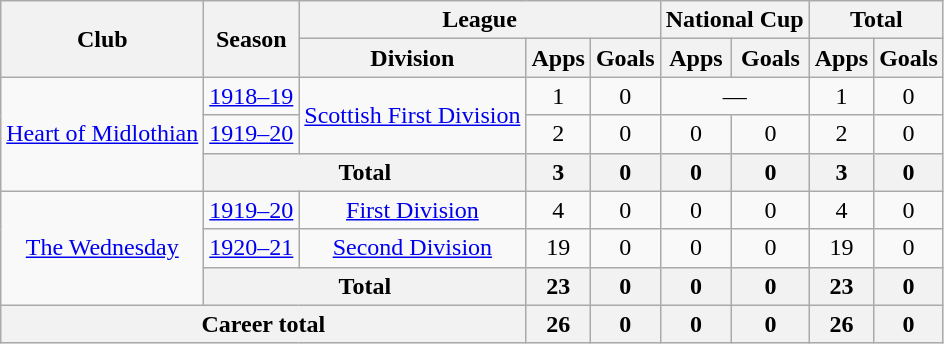<table class="wikitable" style="text-align:center">
<tr>
<th rowspan="2">Club</th>
<th rowspan="2">Season</th>
<th colspan="3">League</th>
<th colspan="2">National Cup</th>
<th colspan="2">Total</th>
</tr>
<tr>
<th>Division</th>
<th>Apps</th>
<th>Goals</th>
<th>Apps</th>
<th>Goals</th>
<th>Apps</th>
<th>Goals</th>
</tr>
<tr>
<td rowspan="3"><a href='#'>Heart of Midlothian</a></td>
<td><a href='#'>1918–19</a></td>
<td rowspan="2"><a href='#'>Scottish First Division</a></td>
<td>1</td>
<td>0</td>
<td colspan="2">―</td>
<td>1</td>
<td>0</td>
</tr>
<tr>
<td><a href='#'>1919–20</a></td>
<td>2</td>
<td>0</td>
<td>0</td>
<td>0</td>
<td>2</td>
<td>0</td>
</tr>
<tr>
<th colspan="2">Total</th>
<th>3</th>
<th>0</th>
<th>0</th>
<th>0</th>
<th>3</th>
<th>0</th>
</tr>
<tr>
<td rowspan="3"><a href='#'>The Wednesday</a></td>
<td><a href='#'>1919–20</a></td>
<td><a href='#'>First Division</a></td>
<td>4</td>
<td>0</td>
<td>0</td>
<td>0</td>
<td>4</td>
<td>0</td>
</tr>
<tr>
<td><a href='#'>1920–21</a></td>
<td><a href='#'>Second Division</a></td>
<td>19</td>
<td>0</td>
<td>0</td>
<td>0</td>
<td>19</td>
<td>0</td>
</tr>
<tr>
<th colspan="2">Total</th>
<th>23</th>
<th>0</th>
<th>0</th>
<th>0</th>
<th>23</th>
<th>0</th>
</tr>
<tr>
<th colspan="3">Career total</th>
<th>26</th>
<th>0</th>
<th>0</th>
<th>0</th>
<th>26</th>
<th>0</th>
</tr>
</table>
